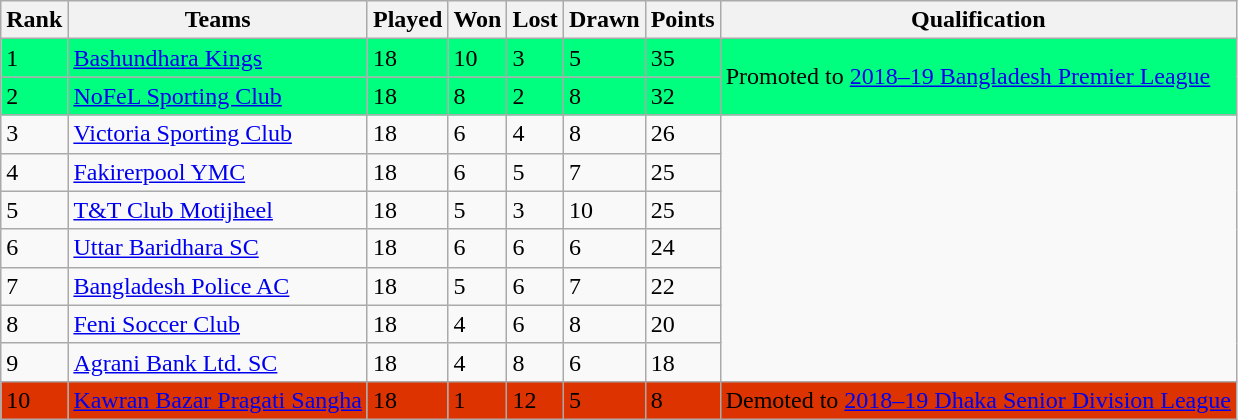<table class="wikitable">
<tr>
<th>Rank</th>
<th>Teams</th>
<th>Played</th>
<th>Won</th>
<th>Lost</th>
<th>Drawn</th>
<th>Points</th>
<th>Qualification</th>
</tr>
<tr bgcolor=#00FF7F>
<td>1</td>
<td><a href='#'>Bashundhara Kings</a></td>
<td>18</td>
<td>10</td>
<td>3</td>
<td>5</td>
<td>35</td>
<td rowspan=2>Promoted to <a href='#'>2018–19 Bangladesh Premier League</a></td>
</tr>
<tr bgcolor=#00FF7F>
<td>2</td>
<td><a href='#'>NoFeL Sporting Club</a></td>
<td>18</td>
<td>8</td>
<td>2</td>
<td>8</td>
<td>32</td>
</tr>
<tr>
<td>3</td>
<td><a href='#'>Victoria Sporting Club</a></td>
<td>18</td>
<td>6</td>
<td>4</td>
<td>8</td>
<td>26</td>
</tr>
<tr>
<td>4</td>
<td><a href='#'>Fakirerpool YMC</a></td>
<td>18</td>
<td>6</td>
<td>5</td>
<td>7</td>
<td>25</td>
</tr>
<tr>
<td>5</td>
<td><a href='#'>T&T Club Motijheel</a></td>
<td>18</td>
<td>5</td>
<td>3</td>
<td>10</td>
<td>25</td>
</tr>
<tr>
<td>6</td>
<td><a href='#'>Uttar Baridhara SC</a></td>
<td>18</td>
<td>6</td>
<td>6</td>
<td>6</td>
<td>24</td>
</tr>
<tr>
<td>7</td>
<td><a href='#'>Bangladesh Police AC</a></td>
<td>18</td>
<td>5</td>
<td>6</td>
<td>7</td>
<td>22</td>
</tr>
<tr>
<td>8</td>
<td><a href='#'>Feni Soccer Club</a></td>
<td>18</td>
<td>4</td>
<td>6</td>
<td>8</td>
<td>20</td>
</tr>
<tr>
<td>9</td>
<td><a href='#'>Agrani Bank Ltd. SC</a></td>
<td>18</td>
<td>4</td>
<td>8</td>
<td>6</td>
<td>18</td>
</tr>
<tr bgcolor=#d30>
<td>10</td>
<td><a href='#'>Kawran Bazar Pragati Sangha</a></td>
<td>18</td>
<td>1</td>
<td>12</td>
<td>5</td>
<td>8</td>
<td>Demoted to <a href='#'>2018–19 Dhaka Senior Division League</a></td>
</tr>
</table>
